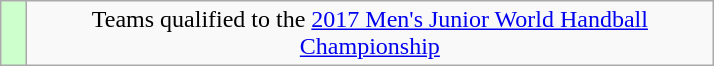<table class="wikitable" style="text-align: center;">
<tr>
<td width=10px bgcolor=#ccffcc></td>
<td width=450px>Teams qualified to the <a href='#'>2017 Men's Junior World Handball Championship</a></td>
</tr>
</table>
